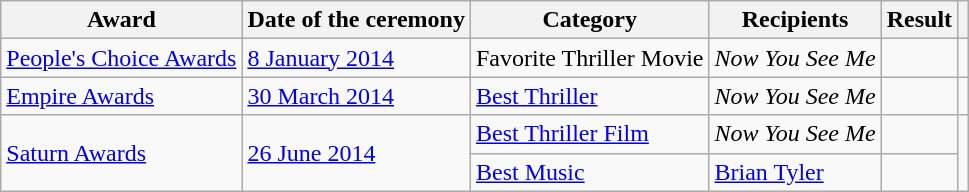<table class="wikitable plainrowheaders sortable">
<tr>
<th scope="col">Award</th>
<th scope="col">Date of the ceremony</th>
<th scope="col">Category</th>
<th scope="col">Recipients</th>
<th scope="col">Result</th>
<th class="unsortable" scope="col"></th>
</tr>
<tr>
<td><a href='#'>People's Choice Awards</a></td>
<td><a href='#'>8 January 2014</a></td>
<td>Favorite Thriller Movie</td>
<td><em>Now You See Me</em></td>
<td></td>
<td></td>
</tr>
<tr>
<td><a href='#'>Empire Awards</a></td>
<td><a href='#'>30 March 2014</a></td>
<td><a href='#'>Best Thriller</a></td>
<td><em>Now You See Me</em></td>
<td></td>
<td></td>
</tr>
<tr>
<td rowspan="2" scope="row"><a href='#'>Saturn Awards</a></td>
<td rowspan="2"><a href='#'>26 June 2014</a></td>
<td><a href='#'>Best Thriller Film</a></td>
<td><em>Now You See Me</em></td>
<td></td>
<td rowspan="2"></td>
</tr>
<tr>
<td><a href='#'>Best Music</a></td>
<td><a href='#'>Brian Tyler</a></td>
<td></td>
</tr>
</table>
